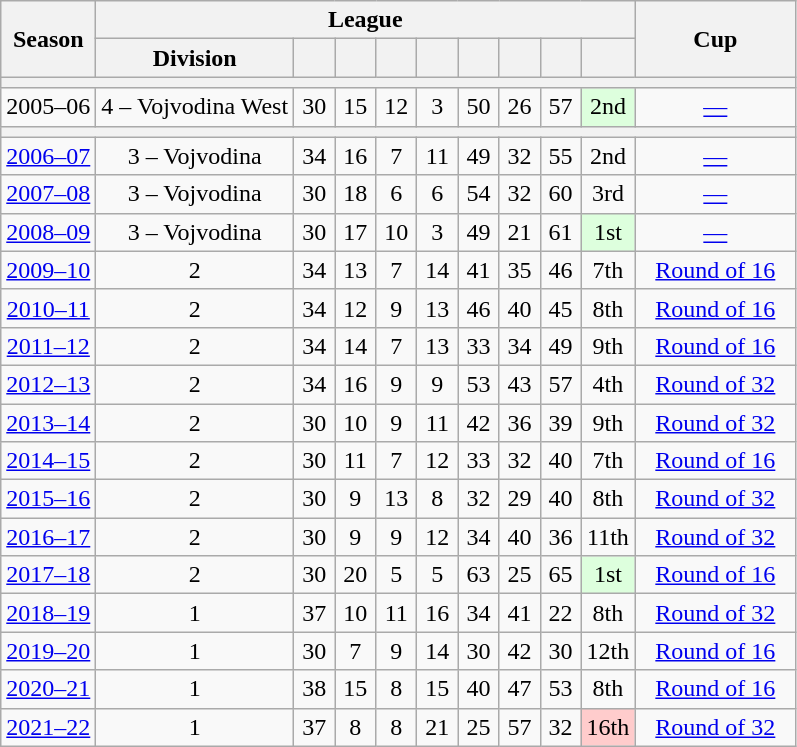<table class="wikitable sortable" style="text-align:center">
<tr>
<th rowspan="2">Season</th>
<th colspan="9">League</th>
<th rowspan="2" width="100">Cup</th>
</tr>
<tr>
<th>Division</th>
<th width="20"></th>
<th width="20"></th>
<th width="20"></th>
<th width="20"></th>
<th width="20"></th>
<th width="20"></th>
<th width="20"></th>
<th width="20"></th>
</tr>
<tr>
<th colspan="11"></th>
</tr>
<tr>
<td>2005–06</td>
<td>4 – Vojvodina West</td>
<td>30</td>
<td>15</td>
<td>12</td>
<td>3</td>
<td>50</td>
<td>26</td>
<td>57</td>
<td style="background-color:#DFD">2nd</td>
<td><a href='#'>—</a></td>
</tr>
<tr>
<th colspan="11"></th>
</tr>
<tr>
<td><a href='#'>2006–07</a></td>
<td>3 – Vojvodina</td>
<td>34</td>
<td>16</td>
<td>7</td>
<td>11</td>
<td>49</td>
<td>32</td>
<td>55</td>
<td>2nd</td>
<td><a href='#'>—</a></td>
</tr>
<tr>
<td><a href='#'>2007–08</a></td>
<td>3 – Vojvodina</td>
<td>30</td>
<td>18</td>
<td>6</td>
<td>6</td>
<td>54</td>
<td>32</td>
<td>60</td>
<td>3rd</td>
<td><a href='#'>—</a></td>
</tr>
<tr>
<td><a href='#'>2008–09</a></td>
<td>3 – Vojvodina</td>
<td>30</td>
<td>17</td>
<td>10</td>
<td>3</td>
<td>49</td>
<td>21</td>
<td>61</td>
<td style="background-color:#DFD">1st</td>
<td><a href='#'>—</a></td>
</tr>
<tr>
<td><a href='#'>2009–10</a></td>
<td>2</td>
<td>34</td>
<td>13</td>
<td>7</td>
<td>14</td>
<td>41</td>
<td>35</td>
<td>46</td>
<td>7th</td>
<td><a href='#'>Round of 16</a></td>
</tr>
<tr>
<td><a href='#'>2010–11</a></td>
<td>2</td>
<td>34</td>
<td>12</td>
<td>9</td>
<td>13</td>
<td>46</td>
<td>40</td>
<td>45</td>
<td>8th</td>
<td><a href='#'>Round of 16</a></td>
</tr>
<tr>
<td><a href='#'>2011–12</a></td>
<td>2</td>
<td>34</td>
<td>14</td>
<td>7</td>
<td>13</td>
<td>33</td>
<td>34</td>
<td>49</td>
<td>9th</td>
<td><a href='#'>Round of 16</a></td>
</tr>
<tr>
<td><a href='#'>2012–13</a></td>
<td>2</td>
<td>34</td>
<td>16</td>
<td>9</td>
<td>9</td>
<td>53</td>
<td>43</td>
<td>57</td>
<td>4th</td>
<td><a href='#'>Round of 32</a></td>
</tr>
<tr>
<td><a href='#'>2013–14</a></td>
<td>2</td>
<td>30</td>
<td>10</td>
<td>9</td>
<td>11</td>
<td>42</td>
<td>36</td>
<td>39</td>
<td>9th</td>
<td><a href='#'>Round of 32</a></td>
</tr>
<tr>
<td><a href='#'>2014–15</a></td>
<td>2</td>
<td>30</td>
<td>11</td>
<td>7</td>
<td>12</td>
<td>33</td>
<td>32</td>
<td>40</td>
<td>7th</td>
<td><a href='#'>Round of 16</a></td>
</tr>
<tr>
<td><a href='#'>2015–16</a></td>
<td>2</td>
<td>30</td>
<td>9</td>
<td>13</td>
<td>8</td>
<td>32</td>
<td>29</td>
<td>40</td>
<td>8th</td>
<td><a href='#'>Round of 32</a></td>
</tr>
<tr>
<td><a href='#'>2016–17</a></td>
<td>2</td>
<td>30</td>
<td>9</td>
<td>9</td>
<td>12</td>
<td>34</td>
<td>40</td>
<td>36</td>
<td>11th</td>
<td><a href='#'>Round of 32</a></td>
</tr>
<tr>
<td><a href='#'>2017–18</a></td>
<td>2</td>
<td>30</td>
<td>20</td>
<td>5</td>
<td>5</td>
<td>63</td>
<td>25</td>
<td>65</td>
<td style="background-color:#DFD">1st</td>
<td><a href='#'>Round of 16</a></td>
</tr>
<tr>
<td><a href='#'>2018–19</a></td>
<td>1</td>
<td>37</td>
<td>10</td>
<td>11</td>
<td>16</td>
<td>34</td>
<td>41</td>
<td>22</td>
<td>8th</td>
<td><a href='#'>Round of 32</a></td>
</tr>
<tr>
<td><a href='#'>2019–20</a></td>
<td>1</td>
<td>30</td>
<td>7</td>
<td>9</td>
<td>14</td>
<td>30</td>
<td>42</td>
<td>30</td>
<td>12th</td>
<td><a href='#'>Round of 16</a></td>
</tr>
<tr>
<td><a href='#'>2020–21</a></td>
<td>1</td>
<td>38</td>
<td>15</td>
<td>8</td>
<td>15</td>
<td>40</td>
<td>47</td>
<td>53</td>
<td>8th</td>
<td><a href='#'>Round of 16</a></td>
</tr>
<tr>
<td><a href='#'>2021–22</a></td>
<td>1</td>
<td>37</td>
<td>8</td>
<td>8</td>
<td>21</td>
<td>25</td>
<td>57</td>
<td>32</td>
<td style="background-color:#FCC">16th</td>
<td><a href='#'>Round of 32</a></td>
</tr>
</table>
